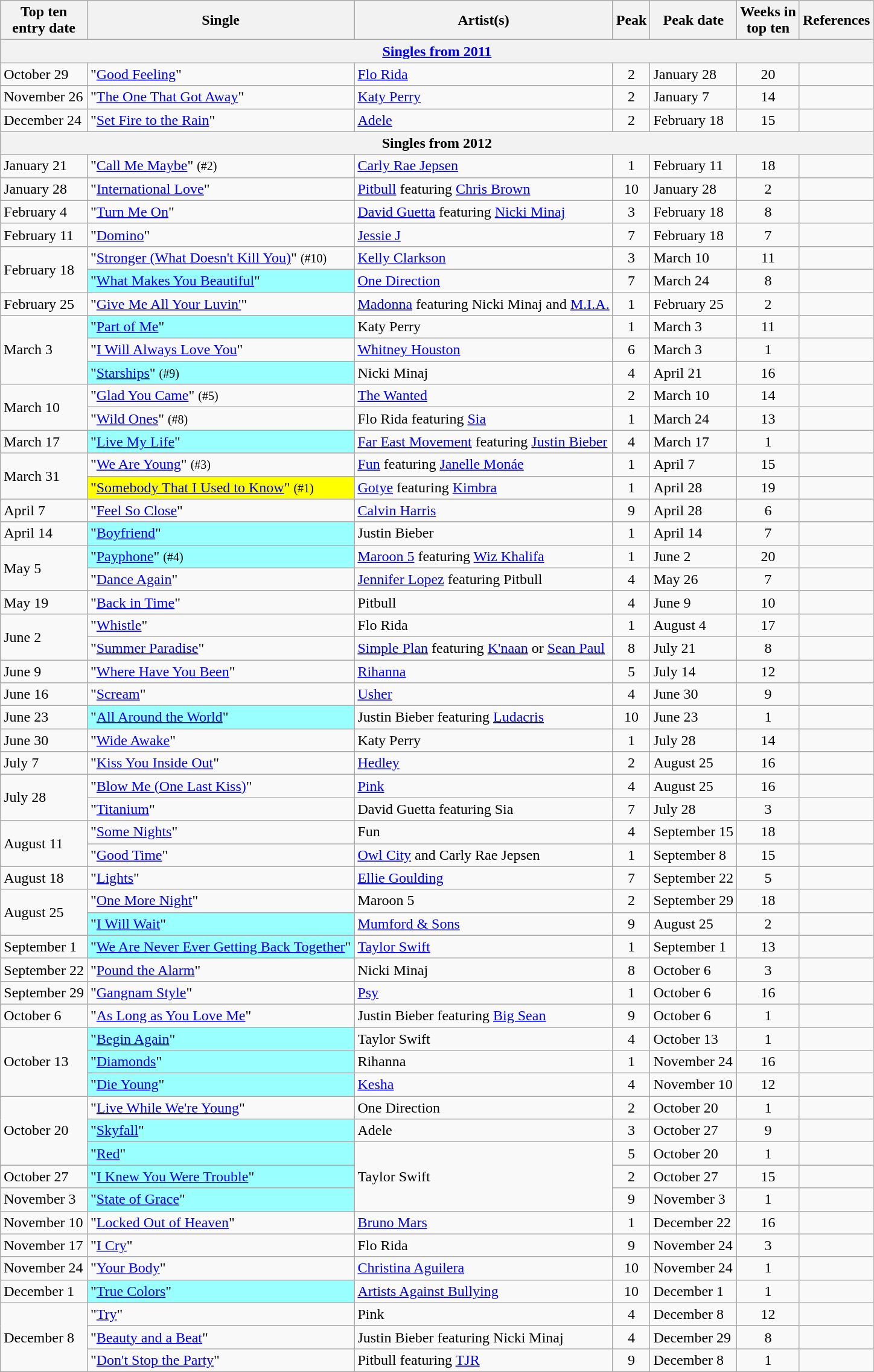<table class="wikitable sortable">
<tr>
<th>Top ten<br>entry date</th>
<th>Single</th>
<th>Artist(s)</th>
<th>Peak</th>
<th>Peak date</th>
<th>Weeks in<br>top ten</th>
<th>References</th>
</tr>
<tr>
<th colspan=7><a href='#'>Singles from 2011</a></th>
</tr>
<tr>
<td>October 29</td>
<td>"<a href='#'>Good Feeling</a>"</td>
<td><a href='#'>Flo Rida</a></td>
<td align="center">2</td>
<td>January 28</td>
<td align="center">20</td>
<td align="center"></td>
</tr>
<tr>
<td>November 26</td>
<td>"<a href='#'>The One That Got Away</a>"</td>
<td><a href='#'>Katy Perry</a></td>
<td align="center">2</td>
<td>January 7</td>
<td align="center">14</td>
<td align="center"></td>
</tr>
<tr>
<td>December 24</td>
<td>"<a href='#'>Set Fire to the Rain</a>"</td>
<td><a href='#'>Adele</a></td>
<td align="center">2</td>
<td>February 18</td>
<td align="center">15</td>
<td align="center"></td>
</tr>
<tr>
<th colspan=7>Singles from 2012</th>
</tr>
<tr>
<td>January 21</td>
<td>"<a href='#'>Call Me Maybe</a>" <small>(#2)</small></td>
<td><a href='#'>Carly Rae Jepsen</a></td>
<td align="center">1</td>
<td>February 11</td>
<td align="center">18</td>
<td align="center"></td>
</tr>
<tr>
<td>January 28</td>
<td>"<a href='#'>International Love</a>"</td>
<td><a href='#'>Pitbull</a> featuring <a href='#'>Chris Brown</a></td>
<td align="center">10</td>
<td>January 28</td>
<td align="center">2</td>
<td align="center"></td>
</tr>
<tr>
<td>February 4</td>
<td>"<a href='#'>Turn Me On</a>"</td>
<td><a href='#'>David Guetta</a> featuring <a href='#'>Nicki Minaj</a></td>
<td align="center">3</td>
<td>February 18</td>
<td align="center">8</td>
<td align="center"></td>
</tr>
<tr>
<td>February 11</td>
<td>"<a href='#'>Domino</a>"</td>
<td><a href='#'>Jessie J</a></td>
<td align="center">7</td>
<td>February 18</td>
<td align="center">7</td>
<td align="center"></td>
</tr>
<tr>
<td rowspan=2>February 18</td>
<td>"<a href='#'>Stronger (What Doesn't Kill You)</a>" <small>(#10)</small></td>
<td><a href='#'>Kelly Clarkson</a></td>
<td align="center">3</td>
<td>March 10</td>
<td align="center">11</td>
<td align="center"></td>
</tr>
<tr>
<td bgcolor = #99FFFF>"<a href='#'>What Makes You Beautiful</a>" </td>
<td><a href='#'>One Direction</a></td>
<td align="center">7</td>
<td>March 24</td>
<td align="center">8</td>
<td align="center"></td>
</tr>
<tr>
<td>February 25</td>
<td>"<a href='#'>Give Me All Your Luvin'</a>"</td>
<td><a href='#'>Madonna</a> featuring Nicki Minaj and <a href='#'>M.I.A.</a></td>
<td align="center">1</td>
<td>February 25</td>
<td align="center">2</td>
<td align="center"></td>
</tr>
<tr>
<td rowspan=3>March 3</td>
<td bgcolor = #99FFFF>"<a href='#'>Part of Me</a>" </td>
<td>Katy Perry</td>
<td align="center">1</td>
<td>March 3</td>
<td align="center">11</td>
<td align="center"></td>
</tr>
<tr>
<td>"<a href='#'>I Will Always Love You</a>"</td>
<td><a href='#'>Whitney Houston</a></td>
<td align="center">6</td>
<td>March 3</td>
<td align="center">1</td>
<td align="center"></td>
</tr>
<tr>
<td bgcolor = #99FFFF>"<a href='#'>Starships</a>" <small>(#9)</small> </td>
<td>Nicki Minaj</td>
<td align="center">4</td>
<td>April 21</td>
<td align="center">16</td>
<td align="center"></td>
</tr>
<tr>
<td rowspan=2>March 10</td>
<td>"<a href='#'>Glad You Came</a>" <small>(#5)</small></td>
<td><a href='#'>The Wanted</a></td>
<td align="center">2</td>
<td>March 10</td>
<td align="center">14</td>
<td align="center"></td>
</tr>
<tr>
<td>"<a href='#'>Wild Ones</a>" <small>(#8)</small></td>
<td>Flo Rida featuring <a href='#'>Sia</a></td>
<td align="center">1</td>
<td>March 24</td>
<td align="center">13</td>
<td align="center"></td>
</tr>
<tr>
<td>March 17</td>
<td bgcolor = #99FFFF>"<a href='#'>Live My Life</a>" </td>
<td><a href='#'>Far East Movement</a> featuring <a href='#'>Justin Bieber</a></td>
<td align="center">4</td>
<td>March 17</td>
<td align="center">1</td>
<td align="center"></td>
</tr>
<tr>
<td rowspan=2>March 31</td>
<td>"<a href='#'>We Are Young</a>" <small>(#3)</small></td>
<td><a href='#'>Fun</a> featuring <a href='#'>Janelle Monáe</a></td>
<td align="center">1</td>
<td>April 7</td>
<td align="center">15</td>
<td align="center"></td>
</tr>
<tr>
<td style= "background:#FFFF00">"<a href='#'>Somebody That I Used to Know</a>"  <small>(#1)</small></td>
<td><a href='#'>Gotye</a> featuring <a href='#'>Kimbra</a></td>
<td align="center">1</td>
<td>April 28</td>
<td align="center">19</td>
<td align="center"></td>
</tr>
<tr>
<td>April 7</td>
<td>"<a href='#'>Feel So Close</a>"</td>
<td><a href='#'>Calvin Harris</a></td>
<td align="center">9</td>
<td>April 28</td>
<td align="center">6</td>
<td align="center"></td>
</tr>
<tr>
<td>April 14</td>
<td bgcolor = #99FFFF>"<a href='#'>Boyfriend</a>" </td>
<td>Justin Bieber</td>
<td align="center">1</td>
<td>April 14</td>
<td align="center">7</td>
<td align="center"></td>
</tr>
<tr>
<td rowspan=2>May 5</td>
<td bgcolor = #99FFFF>"<a href='#'>Payphone</a>" <small>(#4)</small> </td>
<td><a href='#'>Maroon 5</a> featuring <a href='#'>Wiz Khalifa</a></td>
<td align="center">1</td>
<td>June 2</td>
<td align="center">20</td>
<td align="center"></td>
</tr>
<tr>
<td>"<a href='#'>Dance Again</a>"</td>
<td><a href='#'>Jennifer Lopez</a> featuring Pitbull</td>
<td align="center">4</td>
<td>May 26</td>
<td align="center">7</td>
<td align="center"></td>
</tr>
<tr>
<td>May 19</td>
<td>"<a href='#'>Back in Time</a>"</td>
<td>Pitbull</td>
<td align="center">4</td>
<td>June 9</td>
<td align="center">10</td>
<td align="center"></td>
</tr>
<tr>
<td rowspan=2>June 2</td>
<td>"<a href='#'>Whistle</a>"</td>
<td>Flo Rida</td>
<td align="center">1</td>
<td>August 4</td>
<td align="center">17</td>
<td align="center"></td>
</tr>
<tr>
<td>"<a href='#'>Summer Paradise</a>"</td>
<td><a href='#'>Simple Plan</a> featuring <a href='#'>K'naan</a> or <a href='#'>Sean Paul</a></td>
<td align="center">8</td>
<td>July 21</td>
<td align="center">8</td>
<td align="center"></td>
</tr>
<tr>
<td>June 9</td>
<td>"<a href='#'>Where Have You Been</a>"</td>
<td><a href='#'>Rihanna</a></td>
<td align="center">5</td>
<td>July 14</td>
<td align="center">12</td>
<td align="center"></td>
</tr>
<tr>
<td>June 16</td>
<td>"<a href='#'>Scream</a>"</td>
<td><a href='#'>Usher</a></td>
<td align="center">4</td>
<td>June 30</td>
<td align="center">9</td>
<td align="center"></td>
</tr>
<tr>
<td>June 23</td>
<td bgcolor = #99FFFF>"<a href='#'>All Around the World</a>" </td>
<td>Justin Bieber featuring <a href='#'>Ludacris</a></td>
<td align="center">10</td>
<td>June 23</td>
<td align="center">1</td>
<td align="center"></td>
</tr>
<tr>
<td>June 30</td>
<td>"<a href='#'>Wide Awake</a>"</td>
<td>Katy Perry</td>
<td align="center">1</td>
<td>July 28</td>
<td align="center">14</td>
<td align="center"></td>
</tr>
<tr>
<td>July 7</td>
<td>"<a href='#'>Kiss You Inside Out</a>"</td>
<td><a href='#'>Hedley</a></td>
<td align="center">2</td>
<td>August 25</td>
<td align="center">16</td>
<td align="center"></td>
</tr>
<tr>
<td rowspan=2>July 28</td>
<td>"<a href='#'>Blow Me (One Last Kiss)</a>"</td>
<td><a href='#'>Pink</a></td>
<td align="center">4</td>
<td>August 25</td>
<td align="center">16</td>
<td align="center"></td>
</tr>
<tr>
<td>"<a href='#'>Titanium</a>"</td>
<td>David Guetta featuring Sia</td>
<td align="center">7</td>
<td>July 28</td>
<td align="center">3</td>
<td align="center"></td>
</tr>
<tr>
<td rowspan=2>August 11</td>
<td>"<a href='#'>Some Nights</a>"</td>
<td>Fun</td>
<td align="center">4</td>
<td>September 15</td>
<td align="center">18</td>
<td align="center"></td>
</tr>
<tr>
<td>"<a href='#'>Good Time</a>"</td>
<td><a href='#'>Owl City</a> and Carly Rae Jepsen</td>
<td align="center">1</td>
<td>September 8</td>
<td align="center">15</td>
<td align="center"></td>
</tr>
<tr>
<td>August 18</td>
<td>"<a href='#'>Lights</a>"</td>
<td><a href='#'>Ellie Goulding</a></td>
<td align="center">7</td>
<td>September 22</td>
<td align="center">5</td>
<td align="center"></td>
</tr>
<tr>
<td rowspan=2>August 25</td>
<td>"<a href='#'>One More Night</a>"</td>
<td>Maroon 5</td>
<td align="center">2</td>
<td>September 29</td>
<td align="center">18</td>
<td align="center"></td>
</tr>
<tr>
<td bgcolor = #99FFFF>"<a href='#'>I Will Wait</a>" </td>
<td><a href='#'>Mumford & Sons</a></td>
<td align="center">9</td>
<td>August 25</td>
<td align="center">2</td>
<td align="center"></td>
</tr>
<tr>
<td>September 1</td>
<td bgcolor = #99FFFF>"<a href='#'>We Are Never Ever Getting Back Together</a>" </td>
<td><a href='#'>Taylor Swift</a></td>
<td align="center">1</td>
<td>September 1</td>
<td align="center">13</td>
<td align="center"></td>
</tr>
<tr>
<td>September 22</td>
<td>"<a href='#'>Pound the Alarm</a>"</td>
<td>Nicki Minaj</td>
<td align="center">8</td>
<td>October 6</td>
<td align="center">3</td>
<td align="center"></td>
</tr>
<tr>
<td>September 29</td>
<td>"<a href='#'>Gangnam Style</a>"</td>
<td><a href='#'>Psy</a></td>
<td align="center">1</td>
<td>October 6</td>
<td align="center">16</td>
<td align="center"></td>
</tr>
<tr>
<td>October 6</td>
<td>"<a href='#'>As Long as You Love Me</a>"</td>
<td>Justin Bieber featuring <a href='#'>Big Sean</a></td>
<td align="center">9</td>
<td>October 6</td>
<td align="center">1</td>
<td align="center"></td>
</tr>
<tr>
<td rowspan=3>October 13</td>
<td bgcolor = #99FFFF>"<a href='#'>Begin Again</a>" </td>
<td>Taylor Swift</td>
<td align="center">4</td>
<td>October 13</td>
<td align="center">1</td>
<td align="center"></td>
</tr>
<tr>
<td bgcolor = #99FFFF>"<a href='#'>Diamonds</a>" </td>
<td>Rihanna</td>
<td align="center">1</td>
<td>November 24</td>
<td align="center">16</td>
<td align="center"></td>
</tr>
<tr>
<td bgcolor = #99FFFF>"<a href='#'>Die Young</a>" </td>
<td><a href='#'>Kesha</a></td>
<td align="center">4</td>
<td>November 10</td>
<td align="center">12</td>
<td align="center"></td>
</tr>
<tr>
<td rowspan=3>October 20</td>
<td>"<a href='#'>Live While We're Young</a>"</td>
<td>One Direction</td>
<td align="center">2</td>
<td>October 20</td>
<td align="center">1</td>
<td align="center"></td>
</tr>
<tr>
<td bgcolor = #99FFFF>"<a href='#'>Skyfall</a>" </td>
<td>Adele</td>
<td align="center">3</td>
<td>October 27</td>
<td align="center">9</td>
<td align="center"></td>
</tr>
<tr>
<td bgcolor = #99FFFF>"<a href='#'>Red</a>" </td>
<td rowspan=3>Taylor Swift</td>
<td align="center">5</td>
<td>October 20</td>
<td align="center">1</td>
<td align="center"></td>
</tr>
<tr>
<td>October 27</td>
<td bgcolor = #99FFFF>"<a href='#'>I Knew You Were Trouble</a>" </td>
<td align="center">2</td>
<td>October 27</td>
<td align="center">15</td>
<td align="center"></td>
</tr>
<tr>
<td>November 3</td>
<td bgcolor = #99FFFF>"<a href='#'>State of Grace</a>" </td>
<td align="center">9</td>
<td>November 3</td>
<td align="center">1</td>
<td align="center"></td>
</tr>
<tr>
<td>November 10</td>
<td>"<a href='#'>Locked Out of Heaven</a>"</td>
<td><a href='#'>Bruno Mars</a></td>
<td align="center">1</td>
<td>December 22</td>
<td align="center">16</td>
<td align="center"></td>
</tr>
<tr>
<td>November 17</td>
<td>"<a href='#'>I Cry</a>"</td>
<td>Flo Rida</td>
<td align="center">9</td>
<td>November 24</td>
<td align="center">3</td>
<td align="center"></td>
</tr>
<tr>
<td>November 24</td>
<td>"<a href='#'>Your Body</a>"</td>
<td><a href='#'>Christina Aguilera</a></td>
<td align="center">10</td>
<td>November 24</td>
<td align="center">1</td>
<td align="center"></td>
</tr>
<tr>
<td>December 1</td>
<td bgcolor = #99FFFF>"<a href='#'>True Colors</a>" </td>
<td><a href='#'>Artists Against Bullying</a></td>
<td align="center">10</td>
<td>December 1</td>
<td align="center">1</td>
<td align="center"></td>
</tr>
<tr>
<td rowspan=3>December 8</td>
<td>"<a href='#'>Try</a>"</td>
<td>Pink</td>
<td align="center">4</td>
<td>December 8</td>
<td align="center">12</td>
<td align="center"></td>
</tr>
<tr>
<td>"<a href='#'>Beauty and a Beat</a>"</td>
<td>Justin Bieber featuring Nicki Minaj</td>
<td align="center">4</td>
<td>December 29</td>
<td align="center">8</td>
<td align="center"></td>
</tr>
<tr>
<td>"<a href='#'>Don't Stop the Party</a>"</td>
<td>Pitbull featuring <a href='#'>TJR</a></td>
<td align="center">9</td>
<td>December 8</td>
<td align="center">1</td>
<td align="center"></td>
</tr>
</table>
